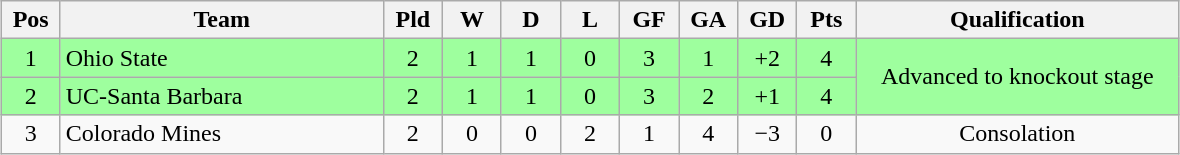<table class="wikitable" style="text-align:center; margin: 1em auto">
<tr>
<th style="width:2em">Pos</th>
<th style="width:13em">Team</th>
<th style="width:2em">Pld</th>
<th style="width:2em">W</th>
<th style="width:2em">D</th>
<th style="width:2em">L</th>
<th style="width:2em">GF</th>
<th style="width:2em">GA</th>
<th style="width:2em">GD</th>
<th style="width:2em">Pts</th>
<th style="width:13em">Qualification</th>
</tr>
<tr bgcolor="#9eff9e">
<td>1</td>
<td style="text-align:left">Ohio State</td>
<td>2</td>
<td>1</td>
<td>1</td>
<td>0</td>
<td>3</td>
<td>1</td>
<td>+2</td>
<td>4</td>
<td rowspan="2">Advanced to knockout stage</td>
</tr>
<tr bgcolor="#9eff9e">
<td>2</td>
<td style="text-align:left">UC-Santa Barbara</td>
<td>2</td>
<td>1</td>
<td>1</td>
<td>0</td>
<td>3</td>
<td>2</td>
<td>+1</td>
<td>4</td>
</tr>
<tr>
<td>3</td>
<td style="text-align:left">Colorado Mines</td>
<td>2</td>
<td>0</td>
<td>0</td>
<td>2</td>
<td>1</td>
<td>4</td>
<td>−3</td>
<td>0</td>
<td>Consolation</td>
</tr>
</table>
